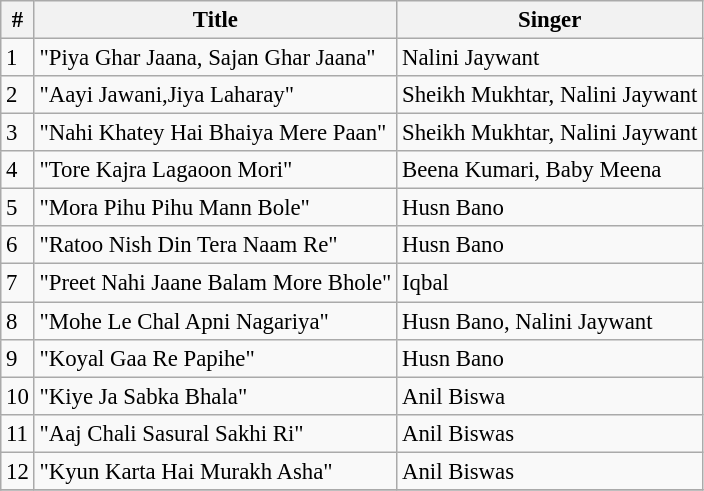<table class="wikitable" style="font-size:95%;">
<tr>
<th>#</th>
<th>Title</th>
<th>Singer</th>
</tr>
<tr>
<td>1</td>
<td>"Piya Ghar Jaana, Sajan Ghar Jaana"</td>
<td>Nalini Jaywant</td>
</tr>
<tr>
<td>2</td>
<td>"Aayi Jawani,Jiya Laharay"</td>
<td>Sheikh Mukhtar, Nalini Jaywant</td>
</tr>
<tr>
<td>3</td>
<td>"Nahi Khatey Hai Bhaiya Mere Paan"</td>
<td>Sheikh Mukhtar, Nalini Jaywant</td>
</tr>
<tr>
<td>4</td>
<td>"Tore Kajra Lagaoon Mori"</td>
<td>Beena Kumari, Baby Meena</td>
</tr>
<tr>
<td>5</td>
<td>"Mora Pihu Pihu Mann Bole"</td>
<td>Husn Bano</td>
</tr>
<tr>
<td>6</td>
<td>"Ratoo Nish Din Tera Naam Re"</td>
<td>Husn Bano</td>
</tr>
<tr>
<td>7</td>
<td>"Preet Nahi Jaane Balam More Bhole"</td>
<td>Iqbal</td>
</tr>
<tr>
<td>8</td>
<td>"Mohe Le Chal Apni Nagariya"</td>
<td>Husn Bano, Nalini Jaywant</td>
</tr>
<tr>
<td>9</td>
<td>"Koyal Gaa Re Papihe"</td>
<td>Husn Bano</td>
</tr>
<tr>
<td>10</td>
<td>"Kiye Ja Sabka Bhala"</td>
<td>Anil Biswa</td>
</tr>
<tr>
<td>11</td>
<td>"Aaj Chali Sasural Sakhi Ri"</td>
<td>Anil Biswas</td>
</tr>
<tr>
<td>12</td>
<td>"Kyun Karta Hai Murakh Asha"</td>
<td>Anil Biswas</td>
</tr>
<tr>
</tr>
</table>
